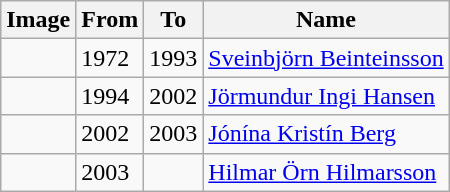<table class="wikitable">
<tr>
<th>Image</th>
<th>From</th>
<th>To</th>
<th>Name</th>
</tr>
<tr>
<td></td>
<td>1972</td>
<td>1993</td>
<td><a href='#'>Sveinbjörn Beinteinsson</a></td>
</tr>
<tr>
<td></td>
<td>1994</td>
<td>2002</td>
<td><a href='#'>Jörmundur Ingi Hansen</a></td>
</tr>
<tr>
<td></td>
<td>2002</td>
<td>2003</td>
<td><a href='#'>Jónína Kristín Berg</a></td>
</tr>
<tr>
<td></td>
<td>2003</td>
<td></td>
<td><a href='#'>Hilmar Örn Hilmarsson</a></td>
</tr>
</table>
